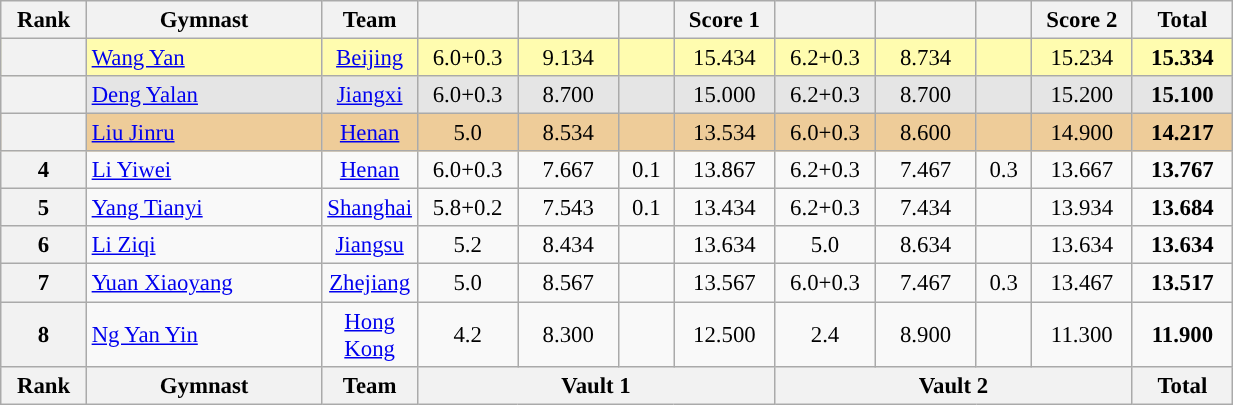<table class="wikitable sortable" style="text-align:center; font-size:95%">
<tr>
<th scope="col" style="width:50px;">Rank</th>
<th scope="col" style="width:150px;">Gymnast</th>
<th scope="col" style="width:50px;">Team</th>
<th scope="col" style="width:60px"></th>
<th scope="col" style="width:60px;"></th>
<th scope="col" style="width:30px;"></th>
<th scope="col" style="width:60px;">Score 1</th>
<th scope="col" style="width:60px"></th>
<th scope="col" style="width:60px;"></th>
<th scope="col" style="width:30px;"></th>
<th scope="col" style="width:60px;">Score 2</th>
<th scope="col" style="width:60px">Total</th>
</tr>
<tr style="background:#fffcaf;">
<th scope=row style="text-align:center"></th>
<td style="text-align:left;"><a href='#'>Wang Yan</a></td>
<td><a href='#'>Beijing</a></td>
<td>6.0+0.3</td>
<td>9.134</td>
<td></td>
<td>15.434</td>
<td>6.2+0.3</td>
<td>8.734</td>
<td></td>
<td>15.234</td>
<td><strong>15.334</strong></td>
</tr>
<tr style="background:#e5e5e5;">
<th scope=row style="text-align:center"></th>
<td style="text-align:left;"><a href='#'>Deng Yalan</a></td>
<td><a href='#'>Jiangxi</a></td>
<td>6.0+0.3</td>
<td>8.700</td>
<td></td>
<td>15.000</td>
<td>6.2+0.3</td>
<td>8.700</td>
<td></td>
<td>15.200</td>
<td><strong>15.100</strong></td>
</tr>
<tr style="background:#ec9;">
<th scope=row style="text-align:center"></th>
<td style="text-align:left;"><a href='#'>Liu Jinru</a></td>
<td><a href='#'>Henan</a></td>
<td>5.0</td>
<td>8.534</td>
<td></td>
<td>13.534</td>
<td>6.0+0.3</td>
<td>8.600</td>
<td></td>
<td>14.900</td>
<td><strong>14.217</strong></td>
</tr>
<tr>
<th scope=row style="text-align:center">4</th>
<td style="text-align:left;"><a href='#'>Li Yiwei</a></td>
<td><a href='#'>Henan</a></td>
<td>6.0+0.3</td>
<td>7.667</td>
<td>0.1</td>
<td>13.867</td>
<td>6.2+0.3</td>
<td>7.467</td>
<td>0.3</td>
<td>13.667</td>
<td><strong>13.767</strong></td>
</tr>
<tr>
<th scope=row style="text-align:center">5</th>
<td style="text-align:left;"><a href='#'>Yang Tianyi</a></td>
<td><a href='#'>Shanghai</a></td>
<td>5.8+0.2</td>
<td>7.543</td>
<td>0.1</td>
<td>13.434</td>
<td>6.2+0.3</td>
<td>7.434</td>
<td></td>
<td>13.934</td>
<td><strong>13.684</strong></td>
</tr>
<tr>
<th scope=row style="text-align:center">6</th>
<td style="text-align:left;"><a href='#'>Li Ziqi</a></td>
<td><a href='#'>Jiangsu</a></td>
<td>5.2</td>
<td>8.434</td>
<td></td>
<td>13.634</td>
<td>5.0</td>
<td>8.634</td>
<td></td>
<td>13.634</td>
<td><strong>13.634</strong></td>
</tr>
<tr>
<th scope=row style="text-align:center">7</th>
<td style="text-align:left;"><a href='#'>Yuan Xiaoyang</a></td>
<td><a href='#'>Zhejiang</a></td>
<td>5.0</td>
<td>8.567</td>
<td></td>
<td>13.567</td>
<td>6.0+0.3</td>
<td>7.467</td>
<td>0.3</td>
<td>13.467</td>
<td><strong>13.517</strong></td>
</tr>
<tr>
<th scope=row style="text-align:center">8</th>
<td style="text-align:left;"><a href='#'>Ng Yan Yin</a></td>
<td><a href='#'>Hong Kong</a></td>
<td>4.2</td>
<td>8.300</td>
<td></td>
<td>12.500</td>
<td>2.4</td>
<td>8.900</td>
<td></td>
<td>11.300</td>
<td><strong>11.900</strong></td>
</tr>
<tr class="sortbottom">
<th scope=col>Rank</th>
<th scope="col" style="width:150px;">Gymnast</th>
<th scope="col" style="width:50px;">Team</th>
<th scope=col colspan="4">Vault 1</th>
<th scope=col colspan="4">Vault 2</th>
<th scope=col>Total</th>
</tr>
</table>
